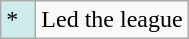<table class="wikitable">
<tr>
<td style="background:#CFECEC; width:1em">*</td>
<td>Led the league</td>
</tr>
</table>
